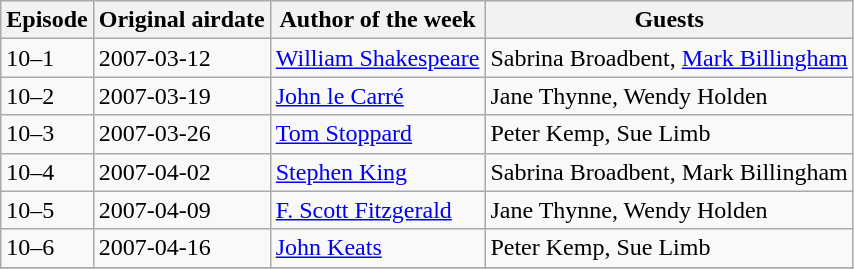<table class="wikitable">
<tr>
<th>Episode</th>
<th>Original airdate</th>
<th>Author of the week</th>
<th>Guests</th>
</tr>
<tr>
<td>10–1</td>
<td>2007-03-12</td>
<td><a href='#'>William Shakespeare</a></td>
<td>Sabrina Broadbent, <a href='#'>Mark Billingham</a></td>
</tr>
<tr>
<td>10–2</td>
<td>2007-03-19</td>
<td><a href='#'>John le Carré</a></td>
<td>Jane Thynne, Wendy Holden</td>
</tr>
<tr>
<td>10–3</td>
<td>2007-03-26</td>
<td><a href='#'>Tom Stoppard</a></td>
<td>Peter Kemp, Sue Limb</td>
</tr>
<tr>
<td>10–4</td>
<td>2007-04-02</td>
<td><a href='#'>Stephen King</a></td>
<td>Sabrina Broadbent, Mark Billingham</td>
</tr>
<tr>
<td>10–5</td>
<td>2007-04-09</td>
<td><a href='#'>F. Scott Fitzgerald</a></td>
<td>Jane Thynne, Wendy Holden</td>
</tr>
<tr>
<td>10–6</td>
<td>2007-04-16</td>
<td><a href='#'>John Keats</a></td>
<td>Peter Kemp, Sue Limb</td>
</tr>
<tr>
</tr>
</table>
